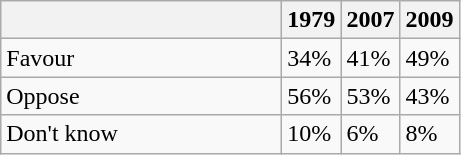<table class="wikitable">
<tr>
<th width=180></th>
<th>1979</th>
<th>2007</th>
<th>2009</th>
</tr>
<tr>
<td>Favour</td>
<td>34%</td>
<td>41%</td>
<td>49%</td>
</tr>
<tr>
<td>Oppose</td>
<td>56%</td>
<td>53%</td>
<td>43%</td>
</tr>
<tr>
<td>Don't know</td>
<td>10%</td>
<td>6%</td>
<td>8%</td>
</tr>
</table>
